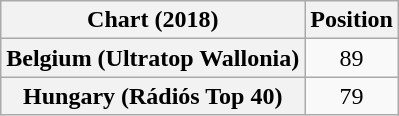<table class="wikitable sortable plainrowheaders" style="text-align:center">
<tr>
<th scope="col">Chart (2018)</th>
<th scope="col">Position</th>
</tr>
<tr>
<th scope="row">Belgium (Ultratop Wallonia)</th>
<td>89</td>
</tr>
<tr>
<th scope="row">Hungary (Rádiós Top 40)</th>
<td>79</td>
</tr>
</table>
